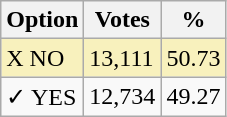<table class="wikitable">
<tr>
<th>Option</th>
<th>Votes</th>
<th>%</th>
</tr>
<tr>
<td style=background:#f8f1bd>X NO</td>
<td style=background:#f8f1bd>13,111</td>
<td style=background:#f8f1bd>50.73</td>
</tr>
<tr>
<td>✓ YES</td>
<td>12,734</td>
<td>49.27</td>
</tr>
</table>
